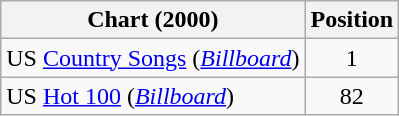<table class="wikitable sortable plainrowheaders">
<tr>
<th scope="col">Chart (2000)</th>
<th scope="col">Position</th>
</tr>
<tr>
<td>US <a href='#'>Country Songs</a> (<em><a href='#'>Billboard</a></em>)</td>
<td align="center">1</td>
</tr>
<tr>
<td>US <a href='#'>Hot 100</a> (<em><a href='#'>Billboard</a></em>)</td>
<td align="center">82</td>
</tr>
</table>
